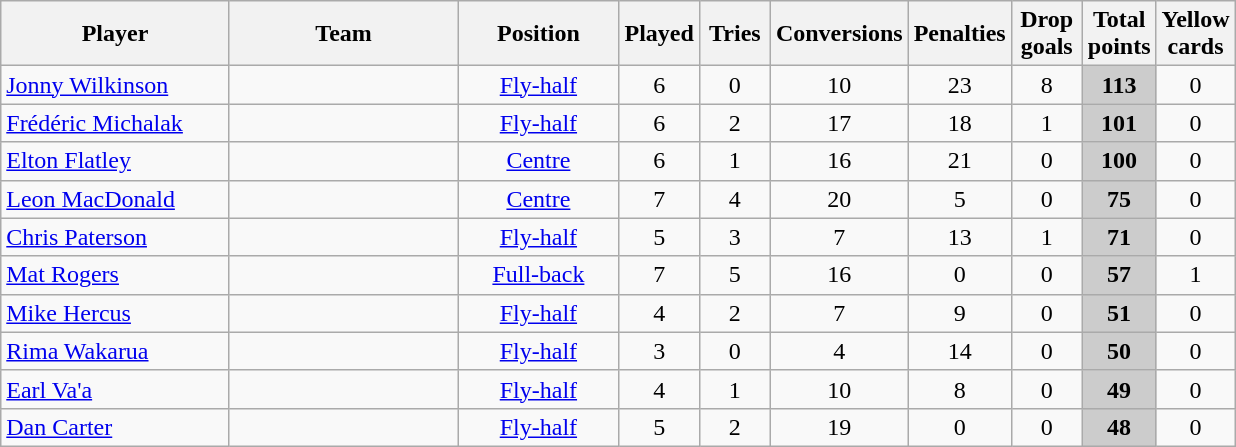<table class="wikitable sortable" style="text-align:center">
<tr>
<th width=145>Player</th>
<th width=145>Team</th>
<th width=100>Position</th>
<th width=40>Played</th>
<th width=40>Tries</th>
<th width=40>Conversions</th>
<th width=40>Penalties</th>
<th width=40>Drop goals</th>
<th width=40>Total points</th>
<th width=40>Yellow cards</th>
</tr>
<tr>
<td align="left"><a href='#'>Jonny Wilkinson</a></td>
<td align="left"></td>
<td><a href='#'>Fly-half</a></td>
<td>6</td>
<td>0</td>
<td>10</td>
<td>23</td>
<td>8</td>
<td ! scope=row style="background:#ccc"><strong>113</strong></td>
<td>0</td>
</tr>
<tr>
<td align="left"><a href='#'>Frédéric Michalak</a></td>
<td align="left"></td>
<td><a href='#'>Fly-half</a></td>
<td>6</td>
<td>2</td>
<td>17</td>
<td>18</td>
<td>1</td>
<td ! scope=row style="background:#ccc"><strong>101</strong></td>
<td>0</td>
</tr>
<tr>
<td align="left"><a href='#'>Elton Flatley</a></td>
<td align="left"></td>
<td><a href='#'>Centre</a></td>
<td>6</td>
<td>1</td>
<td>16</td>
<td>21</td>
<td>0</td>
<td ! scope=row style="background:#ccc"><strong>100</strong></td>
<td>0</td>
</tr>
<tr>
<td align="left"><a href='#'>Leon MacDonald</a></td>
<td align="left"></td>
<td><a href='#'>Centre</a></td>
<td>7</td>
<td>4</td>
<td>20</td>
<td>5</td>
<td>0</td>
<td ! scope=row style="background:#ccc"><strong>75</strong></td>
<td>0</td>
</tr>
<tr>
<td align="left"><a href='#'>Chris Paterson</a></td>
<td align="left"></td>
<td><a href='#'>Fly-half</a></td>
<td>5</td>
<td>3</td>
<td>7</td>
<td>13</td>
<td>1</td>
<td ! scope=row style="background:#ccc"><strong>71</strong></td>
<td>0</td>
</tr>
<tr>
<td align="left"><a href='#'>Mat Rogers</a></td>
<td align="left"></td>
<td><a href='#'>Full-back</a></td>
<td>7</td>
<td>5</td>
<td>16</td>
<td>0</td>
<td>0</td>
<td ! scope=row style="background:#ccc"><strong>57</strong></td>
<td>1</td>
</tr>
<tr>
<td align="left"><a href='#'>Mike Hercus</a></td>
<td align="left"></td>
<td><a href='#'>Fly-half</a></td>
<td>4</td>
<td>2</td>
<td>7</td>
<td>9</td>
<td>0</td>
<td ! scope=row style="background:#ccc"><strong>51</strong></td>
<td>0</td>
</tr>
<tr>
<td align="left"><a href='#'>Rima Wakarua</a></td>
<td align="left"></td>
<td><a href='#'>Fly-half</a></td>
<td>3</td>
<td>0</td>
<td>4</td>
<td>14</td>
<td>0</td>
<td ! scope=row style="background:#ccc"><strong>50</strong></td>
<td>0</td>
</tr>
<tr>
<td align="left"><a href='#'>Earl Va'a</a></td>
<td align="left"></td>
<td><a href='#'>Fly-half</a></td>
<td>4</td>
<td>1</td>
<td>10</td>
<td>8</td>
<td>0</td>
<td ! scope=row style="background:#ccc"><strong>49</strong></td>
<td>0</td>
</tr>
<tr>
<td align="left"><a href='#'>Dan Carter</a></td>
<td align="left"></td>
<td><a href='#'>Fly-half</a></td>
<td>5</td>
<td>2</td>
<td>19</td>
<td>0</td>
<td>0</td>
<td ! scope=row style="background:#ccc"><strong>48</strong></td>
<td>0</td>
</tr>
</table>
